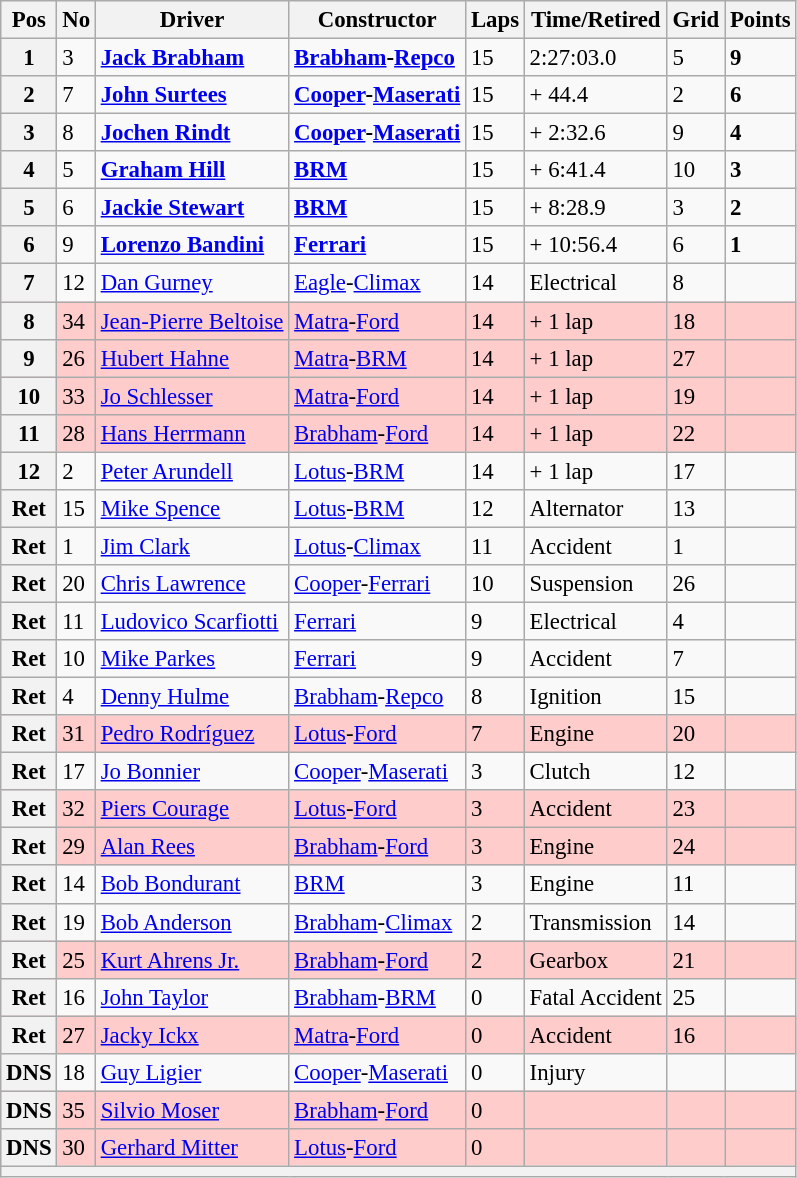<table class="wikitable" style="font-size: 95%">
<tr>
<th>Pos</th>
<th>No</th>
<th>Driver</th>
<th>Constructor</th>
<th>Laps</th>
<th>Time/Retired</th>
<th>Grid</th>
<th>Points</th>
</tr>
<tr>
<th>1</th>
<td>3</td>
<td> <strong><a href='#'>Jack Brabham</a></strong></td>
<td><strong><a href='#'>Brabham</a>-<a href='#'>Repco</a></strong></td>
<td>15</td>
<td>2:27:03.0</td>
<td>5</td>
<td><strong>9</strong></td>
</tr>
<tr>
<th>2</th>
<td>7</td>
<td> <strong><a href='#'>John Surtees</a></strong></td>
<td><strong><a href='#'>Cooper</a>-<a href='#'>Maserati</a></strong></td>
<td>15</td>
<td>+ 44.4</td>
<td>2</td>
<td><strong>6</strong></td>
</tr>
<tr>
<th>3</th>
<td>8</td>
<td> <strong><a href='#'>Jochen Rindt</a></strong></td>
<td><strong><a href='#'>Cooper</a>-<a href='#'>Maserati</a></strong></td>
<td>15</td>
<td>+ 2:32.6</td>
<td>9</td>
<td><strong>4</strong></td>
</tr>
<tr>
<th>4</th>
<td>5</td>
<td> <strong><a href='#'>Graham Hill</a></strong></td>
<td><strong><a href='#'>BRM</a></strong></td>
<td>15</td>
<td>+ 6:41.4</td>
<td>10</td>
<td><strong>3</strong></td>
</tr>
<tr>
<th>5</th>
<td>6</td>
<td> <strong><a href='#'>Jackie Stewart</a></strong></td>
<td><strong><a href='#'>BRM</a></strong></td>
<td>15</td>
<td>+ 8:28.9</td>
<td>3</td>
<td><strong>2</strong></td>
</tr>
<tr>
<th>6</th>
<td>9</td>
<td> <strong><a href='#'>Lorenzo Bandini</a></strong></td>
<td><strong><a href='#'>Ferrari</a></strong></td>
<td>15</td>
<td>+ 10:56.4</td>
<td>6</td>
<td><strong>1</strong></td>
</tr>
<tr>
<th>7</th>
<td>12</td>
<td> <a href='#'>Dan Gurney</a></td>
<td><a href='#'>Eagle</a>-<a href='#'>Climax</a></td>
<td>14</td>
<td>Electrical</td>
<td>8</td>
<td></td>
</tr>
<tr style="background-color: #ffcccc">
<th>8</th>
<td>34</td>
<td> <a href='#'>Jean-Pierre Beltoise</a></td>
<td><a href='#'>Matra</a>-<a href='#'>Ford</a></td>
<td>14</td>
<td>+ 1 lap</td>
<td>18</td>
<td></td>
</tr>
<tr style="background-color: #ffcccc">
<th>9</th>
<td>26</td>
<td> <a href='#'>Hubert Hahne</a></td>
<td><a href='#'>Matra</a>-<a href='#'>BRM</a></td>
<td>14</td>
<td>+ 1 lap</td>
<td>27</td>
<td></td>
</tr>
<tr style="background-color: #ffcccc">
<th>10</th>
<td>33</td>
<td> <a href='#'>Jo Schlesser</a></td>
<td><a href='#'>Matra</a>-<a href='#'>Ford</a></td>
<td>14</td>
<td>+ 1 lap</td>
<td>19</td>
<td></td>
</tr>
<tr style="background-color: #ffcccc">
<th>11</th>
<td>28</td>
<td> <a href='#'>Hans Herrmann</a></td>
<td><a href='#'>Brabham</a>-<a href='#'>Ford</a></td>
<td>14</td>
<td>+ 1 lap</td>
<td>22</td>
<td></td>
</tr>
<tr>
<th>12</th>
<td>2</td>
<td> <a href='#'>Peter Arundell</a></td>
<td><a href='#'>Lotus</a>-<a href='#'>BRM</a></td>
<td>14</td>
<td>+ 1 lap</td>
<td>17</td>
<td></td>
</tr>
<tr>
<th>Ret</th>
<td>15</td>
<td> <a href='#'>Mike Spence</a></td>
<td><a href='#'>Lotus</a>-<a href='#'>BRM</a></td>
<td>12</td>
<td>Alternator</td>
<td>13</td>
<td></td>
</tr>
<tr>
<th>Ret</th>
<td>1</td>
<td> <a href='#'>Jim Clark</a></td>
<td><a href='#'>Lotus</a>-<a href='#'>Climax</a></td>
<td>11</td>
<td>Accident</td>
<td>1</td>
<td></td>
</tr>
<tr>
<th>Ret</th>
<td>20</td>
<td> <a href='#'>Chris Lawrence</a></td>
<td><a href='#'>Cooper</a>-<a href='#'>Ferrari</a></td>
<td>10</td>
<td>Suspension</td>
<td>26</td>
<td></td>
</tr>
<tr>
<th>Ret</th>
<td>11</td>
<td> <a href='#'>Ludovico Scarfiotti</a></td>
<td><a href='#'>Ferrari</a></td>
<td>9</td>
<td>Electrical</td>
<td>4</td>
<td></td>
</tr>
<tr>
<th>Ret</th>
<td>10</td>
<td> <a href='#'>Mike Parkes</a></td>
<td><a href='#'>Ferrari</a></td>
<td>9</td>
<td>Accident</td>
<td>7</td>
<td></td>
</tr>
<tr>
<th>Ret</th>
<td>4</td>
<td> <a href='#'>Denny Hulme</a></td>
<td><a href='#'>Brabham</a>-<a href='#'>Repco</a></td>
<td>8</td>
<td>Ignition</td>
<td>15</td>
<td></td>
</tr>
<tr style="background-color: #ffcccc">
<th>Ret</th>
<td>31</td>
<td> <a href='#'>Pedro Rodríguez</a></td>
<td><a href='#'>Lotus</a>-<a href='#'>Ford</a></td>
<td>7</td>
<td>Engine</td>
<td>20</td>
<td></td>
</tr>
<tr>
<th>Ret</th>
<td>17</td>
<td> <a href='#'>Jo Bonnier</a></td>
<td><a href='#'>Cooper</a>-<a href='#'>Maserati</a></td>
<td>3</td>
<td>Clutch</td>
<td>12</td>
<td></td>
</tr>
<tr style="background-color: #ffcccc">
<th>Ret</th>
<td>32</td>
<td> <a href='#'>Piers Courage</a></td>
<td><a href='#'>Lotus</a>-<a href='#'>Ford</a></td>
<td>3</td>
<td>Accident</td>
<td>23</td>
<td></td>
</tr>
<tr style="background-color: #ffcccc">
<th>Ret</th>
<td>29</td>
<td> <a href='#'>Alan Rees</a></td>
<td><a href='#'>Brabham</a>-<a href='#'>Ford</a></td>
<td>3</td>
<td>Engine</td>
<td>24</td>
<td></td>
</tr>
<tr>
<th>Ret</th>
<td>14</td>
<td> <a href='#'>Bob Bondurant</a></td>
<td><a href='#'>BRM</a></td>
<td>3</td>
<td>Engine</td>
<td>11</td>
<td></td>
</tr>
<tr>
<th>Ret</th>
<td>19</td>
<td> <a href='#'>Bob Anderson</a></td>
<td><a href='#'>Brabham</a>-<a href='#'>Climax</a></td>
<td>2</td>
<td>Transmission</td>
<td>14</td>
<td></td>
</tr>
<tr style="background-color: #ffcccc">
<th>Ret</th>
<td>25</td>
<td> <a href='#'>Kurt Ahrens Jr.</a></td>
<td><a href='#'>Brabham</a>-<a href='#'>Ford</a></td>
<td>2</td>
<td>Gearbox</td>
<td>21</td>
<td></td>
</tr>
<tr>
<th>Ret</th>
<td>16</td>
<td> <a href='#'>John Taylor</a></td>
<td><a href='#'>Brabham</a>-<a href='#'>BRM</a></td>
<td>0</td>
<td>Fatal Accident</td>
<td>25</td>
<td></td>
</tr>
<tr style="background-color: #ffcccc">
<th>Ret</th>
<td>27</td>
<td> <a href='#'>Jacky Ickx</a></td>
<td><a href='#'>Matra</a>-<a href='#'>Ford</a></td>
<td>0</td>
<td>Accident</td>
<td>16</td>
<td></td>
</tr>
<tr>
<th>DNS</th>
<td>18</td>
<td> <a href='#'>Guy Ligier</a></td>
<td><a href='#'>Cooper</a>-<a href='#'>Maserati</a></td>
<td>0</td>
<td>Injury</td>
<td></td>
<td></td>
</tr>
<tr style="background-color: #ffcccc">
<th>DNS</th>
<td>35</td>
<td> <a href='#'>Silvio Moser</a></td>
<td><a href='#'>Brabham</a>-<a href='#'>Ford</a></td>
<td>0</td>
<td></td>
<td></td>
<td></td>
</tr>
<tr style="background-color: #ffcccc">
<th>DNS</th>
<td>30</td>
<td> <a href='#'>Gerhard Mitter</a></td>
<td><a href='#'>Lotus</a>-<a href='#'>Ford</a></td>
<td>0</td>
<td></td>
<td></td>
<td></td>
</tr>
<tr>
<th colspan="8"></th>
</tr>
</table>
